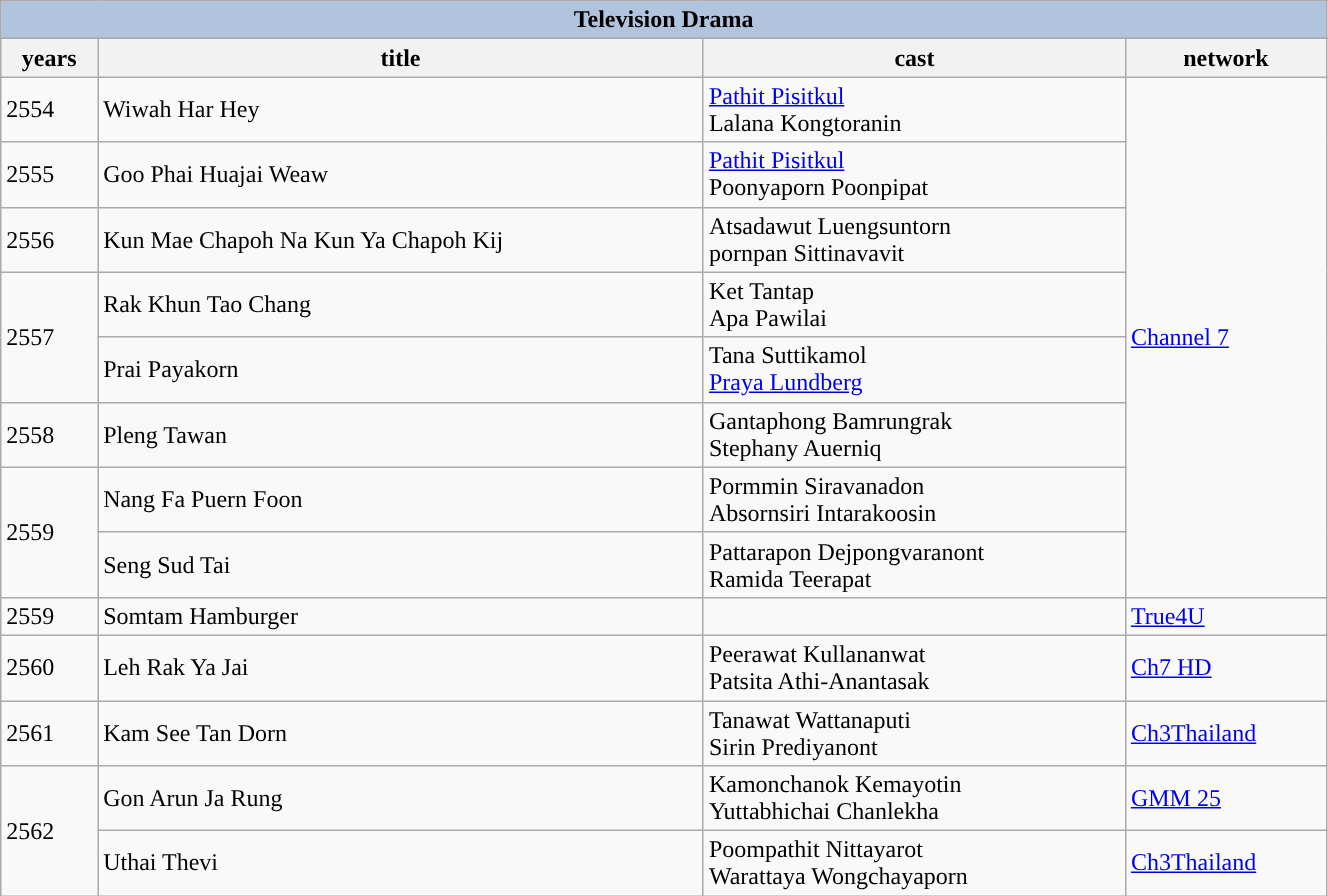<table class="wikitable" width = 70%>
<tr>
<th colspan="4" style="background: LightSteelBlue;">Television Drama</th>
</tr>
<tr bgcolor="#CCCCCC" align="center">
</tr>
<tr>
<th>years</th>
<th>title</th>
<th>cast</th>
<th>network</th>
</tr>
<tr>
<td rowspan="1">2554</td>
<td>Wiwah Har Hey</td>
<td><a href='#'>Pathit Pisitkul</a><br>Lalana Kongtoranin</td>
<td rowspan ="8"><a href='#'>Channel 7</a></td>
</tr>
<tr>
<td rowspan="1">2555</td>
<td>Goo Phai Huajai Weaw</td>
<td><a href='#'>Pathit Pisitkul</a><br>Poonyaporn Poonpipat</td>
</tr>
<tr>
<td rowspan="1">2556</td>
<td>Kun Mae Chapoh Na Kun Ya Chapoh Kij</td>
<td>Atsadawut Luengsuntorn<br>pornpan Sittinavavit</td>
</tr>
<tr>
<td rowspan="2">2557</td>
<td>Rak Khun Tao Chang</td>
<td>Ket Tantap<br>Apa Pawilai</td>
</tr>
<tr>
<td>Prai Payakorn</td>
<td>Tana Suttikamol<br><a href='#'>Praya Lundberg</a></td>
</tr>
<tr>
<td rowspan="1">2558</td>
<td>Pleng Tawan</td>
<td>Gantaphong Bamrungrak<br>Stephany Auerniq</td>
</tr>
<tr>
<td rowspan="2">2559</td>
<td>Nang Fa Puern Foon</td>
<td>Pormmin Siravanadon<br>Absornsiri Intarakoosin</td>
</tr>
<tr>
<td>Seng Sud Tai</td>
<td>Pattarapon Dejpongvaranont<br>Ramida Teerapat</td>
</tr>
<tr>
<td rowspan="1">2559</td>
<td>Somtam Hamburger</td>
<td></td>
<td><a href='#'>True4U</a></td>
</tr>
<tr>
<td rowspan="1">2560</td>
<td>Leh Rak Ya Jai</td>
<td>Peerawat Kullananwat<br>Patsita Athi-Anantasak</td>
<td><a href='#'>Ch7 HD</a></td>
</tr>
<tr>
<td rowspan="1">2561</td>
<td>Kam See Tan Dorn</td>
<td>Tanawat Wattanaputi<br>Sirin Prediyanont</td>
<td><a href='#'>Ch3Thailand</a></td>
</tr>
<tr>
<td rowspan = "2">2562</td>
<td>Gon Arun Ja Rung</td>
<td>Kamonchanok Kemayotin<br>Yuttabhichai Chanlekha</td>
<td><a href='#'>GMM 25</a></td>
</tr>
<tr>
<td>Uthai Thevi</td>
<td>Poompathit Nittayarot<br>Warattaya Wongchayaporn</td>
<td><a href='#'>Ch3Thailand</a></td>
</tr>
</table>
